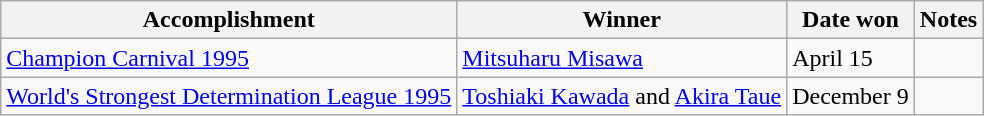<table class="wikitable">
<tr>
<th>Accomplishment</th>
<th>Winner</th>
<th>Date won</th>
<th>Notes</th>
</tr>
<tr>
<td><a href='#'>Champion Carnival 1995</a></td>
<td><a href='#'>Mitsuharu Misawa</a></td>
<td>April 15</td>
<td></td>
</tr>
<tr>
<td><a href='#'>World's Strongest Determination League 1995</a></td>
<td><a href='#'>Toshiaki Kawada</a> and <a href='#'>Akira Taue</a></td>
<td>December 9</td>
<td></td>
</tr>
</table>
